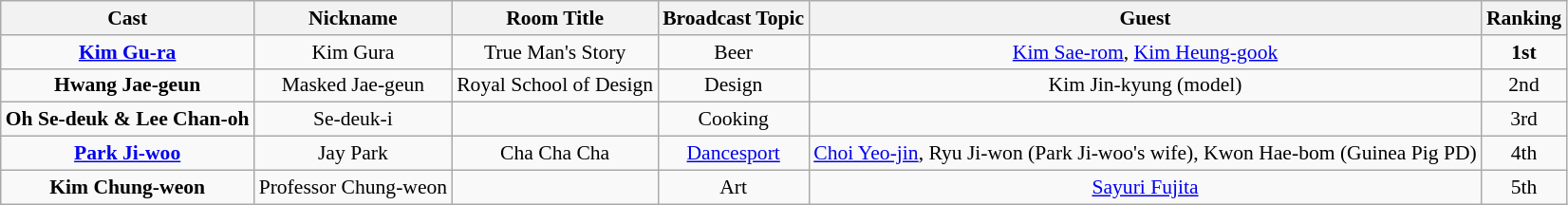<table class="wikitable" style="font-size:90%;">
<tr>
<th>Cast</th>
<th>Nickname</th>
<th>Room Title</th>
<th>Broadcast Topic</th>
<th>Guest</th>
<th>Ranking</th>
</tr>
<tr align="center">
<td><strong><a href='#'>Kim Gu-ra</a></strong></td>
<td>Kim Gura</td>
<td>True Man's Story</td>
<td>Beer</td>
<td><a href='#'>Kim Sae-rom</a>, <a href='#'>Kim Heung-gook</a></td>
<td><strong>1st</strong></td>
</tr>
<tr align="center">
<td><strong>Hwang Jae-geun</strong></td>
<td>Masked Jae-geun</td>
<td>Royal School of Design</td>
<td>Design</td>
<td>Kim Jin-kyung (model)</td>
<td>2nd</td>
</tr>
<tr align="center">
<td><strong>Oh Se-deuk & Lee Chan-oh</strong></td>
<td>Se-deuk-i</td>
<td></td>
<td>Cooking</td>
<td></td>
<td>3rd</td>
</tr>
<tr align="center">
<td><strong><a href='#'>Park Ji-woo</a></strong></td>
<td>Jay Park</td>
<td>Cha Cha Cha</td>
<td><a href='#'>Dancesport</a></td>
<td><a href='#'>Choi Yeo-jin</a>, Ryu Ji-won (Park Ji-woo's wife), Kwon Hae-bom (Guinea Pig PD)</td>
<td>4th</td>
</tr>
<tr align="center">
<td><strong>Kim Chung-weon</strong></td>
<td>Professor Chung-weon</td>
<td></td>
<td>Art</td>
<td><a href='#'>Sayuri Fujita</a></td>
<td>5th</td>
</tr>
</table>
